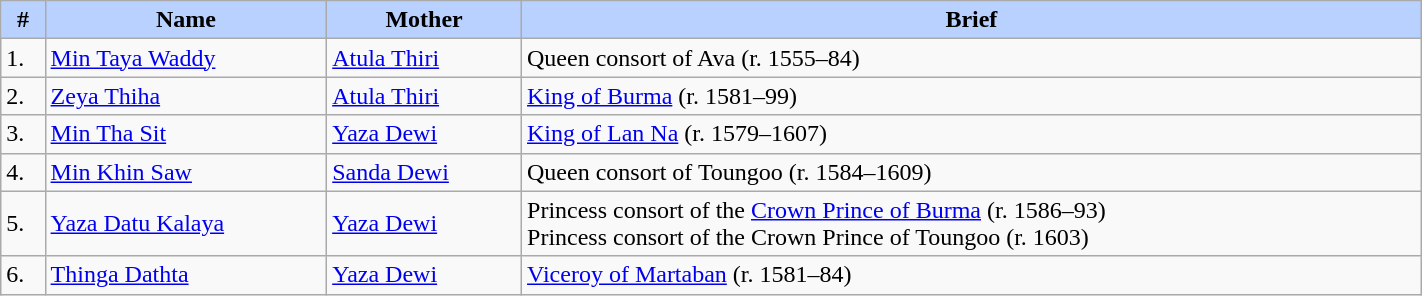<table width=75% class="wikitable">
<tr>
<th style="background-color:#B9D1FF">#</th>
<th style="background-color:#B9D1FF">Name</th>
<th style="background-color:#B9D1FF">Mother</th>
<th style="background-color:#B9D1FF">Brief</th>
</tr>
<tr>
<td>1.</td>
<td><a href='#'>Min Taya Waddy</a></td>
<td><a href='#'>Atula Thiri</a></td>
<td>Queen consort of Ava (r. 1555–84)</td>
</tr>
<tr>
<td>2.</td>
<td><a href='#'>Zeya Thiha</a></td>
<td><a href='#'>Atula Thiri</a></td>
<td><a href='#'>King of Burma</a> (r. 1581–99)</td>
</tr>
<tr>
<td>3.</td>
<td><a href='#'>Min Tha Sit</a></td>
<td><a href='#'>Yaza Dewi</a></td>
<td><a href='#'>King of Lan Na</a> (r. 1579–1607)</td>
</tr>
<tr>
<td>4.</td>
<td><a href='#'>Min Khin Saw</a></td>
<td><a href='#'>Sanda Dewi</a></td>
<td>Queen consort of Toungoo (r. 1584–1609)</td>
</tr>
<tr>
<td>5.</td>
<td><a href='#'>Yaza Datu Kalaya</a></td>
<td><a href='#'>Yaza Dewi</a></td>
<td>Princess consort of the <a href='#'>Crown Prince of Burma</a> (r. 1586–93) <br> Princess consort of the Crown Prince of Toungoo (r. 1603)</td>
</tr>
<tr>
<td>6.</td>
<td><a href='#'>Thinga Dathta</a></td>
<td><a href='#'>Yaza Dewi</a></td>
<td><a href='#'>Viceroy of Martaban</a> (r. 1581–84)</td>
</tr>
</table>
